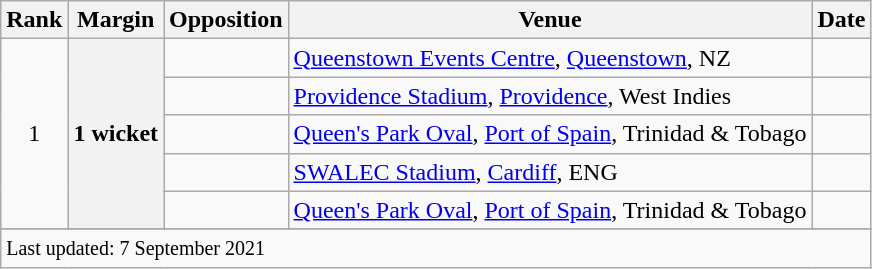<table class="wikitable plainrowheaders sortable">
<tr>
<th scope=col>Rank</th>
<th scope=col>Margin</th>
<th scope=col>Opposition</th>
<th scope=col>Venue</th>
<th scope=col>Date</th>
</tr>
<tr>
<td align=center rowspan=5>1</td>
<th scope=row style=text-align:center rowspan=5>1 wicket</th>
<td></td>
<td><a href='#'>Queenstown Events Centre</a>, <a href='#'>Queenstown</a>, NZ</td>
<td></td>
</tr>
<tr>
<td></td>
<td><a href='#'>Providence Stadium</a>, <a href='#'>Providence</a>, West Indies</td>
<td> </td>
</tr>
<tr>
<td></td>
<td><a href='#'>Queen's Park Oval</a>, <a href='#'>Port of Spain</a>, Trinidad & Tobago</td>
<td></td>
</tr>
<tr>
<td></td>
<td><a href='#'>SWALEC Stadium</a>, <a href='#'>Cardiff</a>, ENG</td>
<td></td>
</tr>
<tr>
<td></td>
<td><a href='#'>Queen's Park Oval</a>, <a href='#'>Port of Spain</a>, Trinidad & Tobago</td>
<td></td>
</tr>
<tr>
</tr>
<tr class=sortbottom>
<td colspan=5><small>Last updated: 7 September 2021</small></td>
</tr>
</table>
